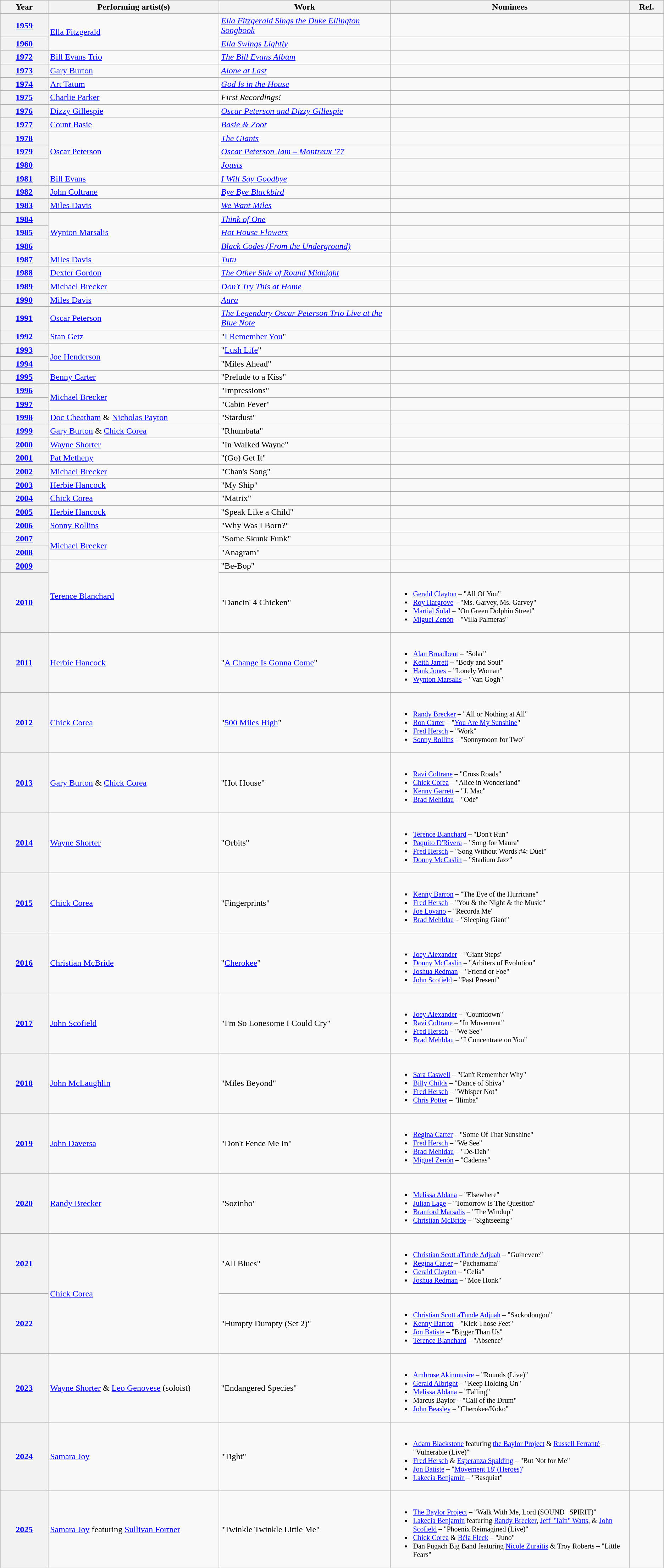<table class="wikitable">
<tr>
<th width="7%">Year</th>
<th width="25%">Performing artist(s)</th>
<th width="25%">Work</th>
<th width="35%" class=unsortable>Nominees</th>
<th width="5%" class=unsortable>Ref.</th>
</tr>
<tr>
<th scope="row" style="text-align:center;"><a href='#'>1959</a></th>
<td rowspan="2"><a href='#'>Ella Fitzgerald</a></td>
<td><em><a href='#'>Ella Fitzgerald Sings the Duke Ellington Songbook</a></em></td>
<td></td>
<td></td>
</tr>
<tr>
<th scope="row" style="text-align:center;"><a href='#'>1960</a></th>
<td><em><a href='#'>Ella Swings Lightly</a></em></td>
<td></td>
<td></td>
</tr>
<tr>
<th scope="row" style="text-align:center;"><a href='#'>1972</a></th>
<td><a href='#'>Bill Evans Trio</a></td>
<td><em><a href='#'>The Bill Evans Album</a></em></td>
<td></td>
<td></td>
</tr>
<tr>
<th scope="row" style="text-align:center;"><a href='#'>1973</a></th>
<td><a href='#'>Gary Burton</a></td>
<td><em><a href='#'>Alone at Last</a></em></td>
<td></td>
<td></td>
</tr>
<tr>
<th scope="row" style="text-align:center;"><a href='#'>1974</a></th>
<td><a href='#'>Art Tatum</a></td>
<td><em><a href='#'>God Is in the House</a></em></td>
<td></td>
<td></td>
</tr>
<tr>
<th scope="row" style="text-align:center;"><a href='#'>1975</a></th>
<td><a href='#'>Charlie Parker</a></td>
<td><em>First Recordings!</em></td>
<td></td>
<td></td>
</tr>
<tr>
<th scope="row" style="text-align:center;"><a href='#'>1976</a></th>
<td><a href='#'>Dizzy Gillespie</a></td>
<td><em><a href='#'>Oscar Peterson and Dizzy Gillespie</a></em></td>
<td></td>
<td></td>
</tr>
<tr>
<th scope="row" style="text-align:center;"><a href='#'>1977</a></th>
<td><a href='#'>Count Basie</a></td>
<td><em><a href='#'>Basie & Zoot</a></em></td>
<td></td>
<td></td>
</tr>
<tr>
<th scope="row" style="text-align:center;"><a href='#'>1978</a></th>
<td rowspan="3"><a href='#'>Oscar Peterson</a></td>
<td><em><a href='#'>The Giants</a></em></td>
<td></td>
<td></td>
</tr>
<tr>
<th scope="row" style="text-align:center;"><a href='#'>1979</a></th>
<td><em><a href='#'>Oscar Peterson Jam – Montreux '77</a></em></td>
<td></td>
<td></td>
</tr>
<tr>
<th scope="row" style="text-align:center;"><a href='#'>1980</a></th>
<td><em><a href='#'>Jousts</a></em></td>
<td></td>
<td></td>
</tr>
<tr>
<th scope="row" style="text-align:center;"><a href='#'>1981</a></th>
<td><a href='#'>Bill Evans</a></td>
<td><em><a href='#'>I Will Say Goodbye</a></em></td>
<td></td>
<td></td>
</tr>
<tr>
<th scope="row" style="text-align:center;"><a href='#'>1982</a></th>
<td><a href='#'>John Coltrane</a></td>
<td><em><a href='#'>Bye Bye Blackbird</a></em></td>
<td></td>
<td></td>
</tr>
<tr>
<th scope="row" style="text-align:center;"><a href='#'>1983</a></th>
<td><a href='#'>Miles Davis</a></td>
<td><em><a href='#'>We Want Miles</a></em></td>
<td></td>
<td></td>
</tr>
<tr>
<th scope="row" style="text-align:center;"><a href='#'>1984</a></th>
<td rowspan="3"><a href='#'>Wynton Marsalis</a></td>
<td><em><a href='#'>Think of One</a></em></td>
<td></td>
<td></td>
</tr>
<tr>
<th scope="row" style="text-align:center;"><a href='#'>1985</a></th>
<td><em><a href='#'>Hot House Flowers</a></em></td>
<td></td>
<td></td>
</tr>
<tr>
<th scope="row" style="text-align:center;"><a href='#'>1986</a></th>
<td><em><a href='#'>Black Codes (From the Underground)</a></em></td>
<td></td>
<td></td>
</tr>
<tr>
<th scope="row" style="text-align:center;"><a href='#'>1987</a></th>
<td><a href='#'>Miles Davis</a></td>
<td><em><a href='#'>Tutu</a></em></td>
<td></td>
<td></td>
</tr>
<tr>
<th scope="row" style="text-align:center;"><a href='#'>1988</a></th>
<td><a href='#'>Dexter Gordon</a></td>
<td><em><a href='#'>The Other Side of Round Midnight</a></em></td>
<td></td>
<td></td>
</tr>
<tr>
<th scope="row" style="text-align:center;"><a href='#'>1989</a></th>
<td><a href='#'>Michael Brecker</a></td>
<td><em><a href='#'>Don't Try This at Home</a></em></td>
<td></td>
<td></td>
</tr>
<tr>
<th scope="row" style="text-align:center;"><a href='#'>1990</a></th>
<td><a href='#'>Miles Davis</a></td>
<td><em><a href='#'>Aura</a></em></td>
<td></td>
<td></td>
</tr>
<tr>
<th scope="row" style="text-align:center;"><a href='#'>1991</a></th>
<td><a href='#'>Oscar Peterson</a></td>
<td><em><a href='#'>The Legendary Oscar Peterson Trio Live at the Blue Note</a></em></td>
<td></td>
<td></td>
</tr>
<tr>
<th scope="row" style="text-align:center;"><a href='#'>1992</a></th>
<td><a href='#'>Stan Getz</a></td>
<td>"<a href='#'>I Remember You</a>"</td>
<td></td>
<td></td>
</tr>
<tr>
<th scope="row" style="text-align:center;"><a href='#'>1993</a></th>
<td rowspan="2"><a href='#'>Joe Henderson</a></td>
<td>"<a href='#'>Lush Life</a>"</td>
<td></td>
<td></td>
</tr>
<tr>
<th scope="row" style="text-align:center;"><a href='#'>1994</a></th>
<td>"Miles Ahead"</td>
<td></td>
<td></td>
</tr>
<tr>
<th scope="row" style="text-align:center;"><a href='#'>1995</a></th>
<td><a href='#'>Benny Carter</a></td>
<td>"Prelude to a Kiss"</td>
<td></td>
<td></td>
</tr>
<tr>
<th scope="row" style="text-align:center;"><a href='#'>1996</a></th>
<td rowspan="2"><a href='#'>Michael Brecker</a></td>
<td>"Impressions"</td>
<td></td>
<td></td>
</tr>
<tr>
<th scope="row" style="text-align:center;"><a href='#'>1997</a></th>
<td>"Cabin Fever"</td>
<td></td>
<td></td>
</tr>
<tr>
<th scope="row" style="text-align:center;"><a href='#'>1998</a></th>
<td><a href='#'>Doc Cheatham</a> & <a href='#'>Nicholas Payton</a></td>
<td>"Stardust"</td>
<td></td>
<td></td>
</tr>
<tr>
<th scope="row" style="text-align:center;"><a href='#'>1999</a></th>
<td><a href='#'>Gary Burton</a> & <a href='#'>Chick Corea</a></td>
<td>"Rhumbata"</td>
<td></td>
<td></td>
</tr>
<tr>
<th scope="row" style="text-align:center;"><a href='#'>2000</a></th>
<td><a href='#'>Wayne Shorter</a></td>
<td>"In Walked Wayne"</td>
<td></td>
<td></td>
</tr>
<tr>
<th scope="row" style="text-align:center;"><a href='#'>2001</a></th>
<td><a href='#'>Pat Metheny</a></td>
<td>"(Go) Get It"</td>
<td></td>
<td></td>
</tr>
<tr>
<th scope="row" style="text-align:center;"><a href='#'>2002</a></th>
<td><a href='#'>Michael Brecker</a></td>
<td>"Chan's Song"</td>
<td></td>
<td></td>
</tr>
<tr>
<th scope="row" style="text-align:center;"><a href='#'>2003</a></th>
<td><a href='#'>Herbie Hancock</a></td>
<td>"My Ship"</td>
<td></td>
<td></td>
</tr>
<tr>
<th scope="row" style="text-align:center;"><a href='#'>2004</a></th>
<td><a href='#'>Chick Corea</a></td>
<td>"Matrix"</td>
<td></td>
<td></td>
</tr>
<tr>
<th scope="row" style="text-align:center;"><a href='#'>2005</a></th>
<td><a href='#'>Herbie Hancock</a></td>
<td>"Speak Like a Child"</td>
<td></td>
<td></td>
</tr>
<tr>
<th scope="row" style="text-align:center;"><a href='#'>2006</a></th>
<td><a href='#'>Sonny Rollins</a></td>
<td>"Why Was I Born?"</td>
<td></td>
<td></td>
</tr>
<tr>
<th scope="row" style="text-align:center;"><a href='#'>2007</a></th>
<td rowspan="2"><a href='#'>Michael Brecker</a></td>
<td>"Some Skunk Funk"</td>
<td></td>
<td></td>
</tr>
<tr>
<th scope="row" style="text-align:center;"><a href='#'>2008</a></th>
<td>"Anagram"</td>
<td></td>
<td></td>
</tr>
<tr>
<th scope="row" style="text-align:center;"><a href='#'>2009</a></th>
<td rowspan="2"><a href='#'>Terence Blanchard</a></td>
<td>"Be-Bop"</td>
<td></td>
<td></td>
</tr>
<tr>
<th scope="row" style="text-align:center;"><a href='#'>2010</a></th>
<td>"Dancin' 4 Chicken"</td>
<td style="font-size:smaller"><br><ul><li><a href='#'>Gerald Clayton</a> – "All Of You"</li><li><a href='#'>Roy Hargrove</a> – "Ms. Garvey, Ms. Garvey"</li><li><a href='#'>Martial Solal</a> – "On Green Dolphin Street"</li><li><a href='#'>Miguel Zenón</a> – "Villa Palmeras"</li></ul></td>
<td></td>
</tr>
<tr>
<th scope="row" style="text-align:center;"><a href='#'>2011</a></th>
<td><a href='#'>Herbie Hancock</a></td>
<td>"<a href='#'>A Change Is Gonna Come</a>"</td>
<td style="font-size:smaller"><br><ul><li><a href='#'>Alan Broadbent</a> – "Solar"</li><li><a href='#'>Keith Jarrett</a> – "Body and Soul"</li><li><a href='#'>Hank Jones</a> – "Lonely Woman"</li><li><a href='#'>Wynton Marsalis</a> – "Van Gogh"</li></ul></td>
<td></td>
</tr>
<tr>
<th scope="row" style="text-align:center;"><a href='#'>2012</a></th>
<td><a href='#'>Chick Corea</a></td>
<td>"<a href='#'>500 Miles High</a>"</td>
<td style="font-size:smaller"><br><ul><li><a href='#'>Randy Brecker</a> – "All or Nothing at All"</li><li><a href='#'>Ron Carter</a> – "<a href='#'>You Are My Sunshine</a>"</li><li><a href='#'>Fred Hersch</a> – "Work"</li><li><a href='#'>Sonny Rollins</a> – "Sonnymoon for Two"</li></ul></td>
<td style="text-align:center;"></td>
</tr>
<tr>
<th scope="row" style="text-align:center;"><a href='#'>2013</a></th>
<td><a href='#'>Gary Burton</a> & <a href='#'>Chick Corea</a></td>
<td>"Hot House"</td>
<td style="font-size:smaller"><br><ul><li><a href='#'>Ravi Coltrane</a> – "Cross Roads"</li><li><a href='#'>Chick Corea</a> – "Alice in Wonderland"</li><li><a href='#'>Kenny Garrett</a> – "J. Mac"</li><li><a href='#'>Brad Mehldau</a> – "Ode"</li></ul></td>
<td style="text-align:center;"></td>
</tr>
<tr>
<th scope="row" style="text-align:center;"><a href='#'>2014</a></th>
<td><a href='#'>Wayne Shorter</a></td>
<td>"Orbits"</td>
<td style="font-size:smaller"><br><ul><li><a href='#'>Terence Blanchard</a> – "Don't Run"</li><li><a href='#'>Paquito D'Rivera</a> – "Song for Maura"</li><li><a href='#'>Fred Hersch</a> – "Song Without Words #4: Duet"</li><li><a href='#'>Donny McCaslin</a> – "Stadium Jazz"</li></ul></td>
<td style="text-align:center;"></td>
</tr>
<tr>
<th scope="row" style="text-align:center;"><a href='#'>2015</a></th>
<td><a href='#'>Chick Corea</a></td>
<td>"Fingerprints"</td>
<td style="font-size:smaller"><br><ul><li><a href='#'>Kenny Barron</a> – "The Eye of the Hurricane"</li><li><a href='#'>Fred Hersch</a> – "You & the Night & the Music"</li><li><a href='#'>Joe Lovano</a> – "Recorda Me"</li><li><a href='#'>Brad Mehldau</a> – "Sleeping Giant"</li></ul></td>
<td style="text-align:center;"></td>
</tr>
<tr>
<th scope="row" style="text-align:center;"><a href='#'>2016</a></th>
<td><a href='#'>Christian McBride</a></td>
<td>"<a href='#'>Cherokee</a>"</td>
<td style="font-size:smaller"><br><ul><li><a href='#'>Joey Alexander</a> – "Giant Steps"</li><li><a href='#'>Donny McCaslin</a> – "Arbiters of Evolution"</li><li><a href='#'>Joshua Redman</a> – "Friend or Foe"</li><li><a href='#'>John Scofield</a> – "Past Present"</li></ul></td>
<td style="text-align:center;"></td>
</tr>
<tr>
<th scope="row" style="text-align:center;"><a href='#'>2017</a></th>
<td><a href='#'>John Scofield</a></td>
<td>"I'm So Lonesome I Could Cry"</td>
<td style="font-size:smaller"><br><ul><li><a href='#'>Joey Alexander</a> – "Countdown"</li><li><a href='#'>Ravi Coltrane</a> – "In Movement"</li><li><a href='#'>Fred Hersch</a> – "We See"</li><li><a href='#'>Brad Mehldau</a> – "I Concentrate on You"</li></ul></td>
<td style="text-align:center;"></td>
</tr>
<tr>
<th scope="row" style="text-align:center;"><a href='#'>2018</a></th>
<td><a href='#'>John McLaughlin</a></td>
<td>"Miles Beyond"</td>
<td style="font-size:smaller"><br><ul><li><a href='#'>Sara Caswell</a> – "Can't Remember Why"</li><li><a href='#'>Billy Childs</a> – "Dance of Shiva"</li><li><a href='#'>Fred Hersch</a> – "Whisper Not"</li><li><a href='#'>Chris Potter</a> – "Ilimba"</li></ul></td>
<td style="text-align:center;"></td>
</tr>
<tr>
<th scope="row" style="text-align:center;"><a href='#'>2019</a></th>
<td><a href='#'>John Daversa</a></td>
<td>"Don't Fence Me In"</td>
<td style="font-size:smaller"><br><ul><li><a href='#'>Regina Carter</a> – "Some Of That Sunshine"</li><li><a href='#'>Fred Hersch</a> – "We See"</li><li><a href='#'>Brad Mehldau</a> – "De-Dah"</li><li><a href='#'>Miguel Zenón</a> – "Cadenas"</li></ul></td>
<td style="text-align:center;"></td>
</tr>
<tr>
<th scope="row" style="text-align:center;"><a href='#'>2020</a></th>
<td><a href='#'>Randy Brecker</a></td>
<td>"Sozinho"</td>
<td style="font-size:smaller"><br><ul><li><a href='#'>Melissa Aldana</a> – "Elsewhere"</li><li><a href='#'>Julian Lage</a> – "Tomorrow Is The Question"</li><li><a href='#'>Branford Marsalis</a> – "The Windup"</li><li><a href='#'>Christian McBride</a> – "Sightseeing"</li></ul></td>
<td style="text-align:center;"></td>
</tr>
<tr>
<th scope="row" style="text-align:center;"><a href='#'>2021</a></th>
<td rowspan="2"><a href='#'>Chick Corea</a></td>
<td>"All Blues"</td>
<td style="font-size:smaller"><br><ul><li><a href='#'>Christian Scott aTunde Adjuah</a> – "Guinevere"</li><li><a href='#'>Regina Carter</a> – "Pachamama"</li><li><a href='#'>Gerald Clayton</a> – "Celia"</li><li><a href='#'>Joshua Redman</a> – "Moe Honk"</li></ul></td>
<td style="text-align:center;"></td>
</tr>
<tr>
<th scope="row" style="text-align:center;"><a href='#'>2022</a></th>
<td>"Humpty Dumpty (Set 2)"</td>
<td style="font-size:smaller"><br><ul><li><a href='#'>Christian Scott aTunde Adjuah</a> – "Sackodougou"</li><li><a href='#'>Kenny Barron</a> – "Kick Those Feet"</li><li><a href='#'>Jon Batiste</a> – "Bigger Than Us"</li><li><a href='#'>Terence Blanchard</a> – "Absence"</li></ul></td>
<td style="text-align:center;"></td>
</tr>
<tr>
<th scope="row" style="text-align:center;"><a href='#'>2023</a></th>
<td><a href='#'>Wayne Shorter</a> & <a href='#'>Leo Genovese</a> (soloist)</td>
<td>"Endangered Species"</td>
<td style="font-size:smaller"><br><ul><li><a href='#'>Ambrose Akinmusire</a> – "Rounds (Live)"</li><li><a href='#'>Gerald Albright</a> – "Keep Holding On"</li><li><a href='#'>Melissa Aldana</a> – "Falling"</li><li>Marcus Baylor – "Call of the Drum"</li><li><a href='#'>John Beasley</a> – "Cherokee/Koko"</li></ul></td>
<td style="text-align:center;"></td>
</tr>
<tr>
<th scope="row" style="text-align:center;"><a href='#'>2024</a></th>
<td><a href='#'>Samara Joy</a></td>
<td>"Tight"</td>
<td style="font-size:smaller"><br><ul><li><a href='#'>Adam Blackstone</a> featuring <a href='#'>the Baylor Project</a> & <a href='#'>Russell Ferranté</a> – "Vulnerable (Live)"</li><li><a href='#'>Fred Hersch</a> & <a href='#'>Esperanza Spalding</a> – "But Not for Me"</li><li><a href='#'>Jon Batiste</a> – "<a href='#'>Movement 18' (Heroes)</a>"</li><li><a href='#'>Lakecia Benjamin</a> – "Basquiat"</li></ul></td>
<td></td>
</tr>
<tr>
<th scope="row" style="text-align:center;"><a href='#'>2025</a></th>
<td><a href='#'>Samara Joy</a> featuring <a href='#'>Sullivan Fortner</a></td>
<td>"Twinkle Twinkle Little Me"</td>
<td style="font-size:smaller"><br><ul><li><a href='#'>The Baylor Project</a> – "Walk With Me, Lord (SOUND | SPIRIT)"</li><li><a href='#'>Lakecia Benjamin</a> featuring <a href='#'>Randy Brecker</a>, <a href='#'>Jeff "Tain" Watts</a>, & <a href='#'>John Scofield</a> – "Phoenix Reimagined (Live)"</li><li><a href='#'>Chick Corea</a> & <a href='#'>Béla Fleck</a> – "Juno"</li><li>Dan Pugach Big Band featuring <a href='#'>Nicole Zuraitis</a> & Troy Roberts – "Little Fears"</li></ul></td>
<td style="text-align:center;"></td>
</tr>
</table>
